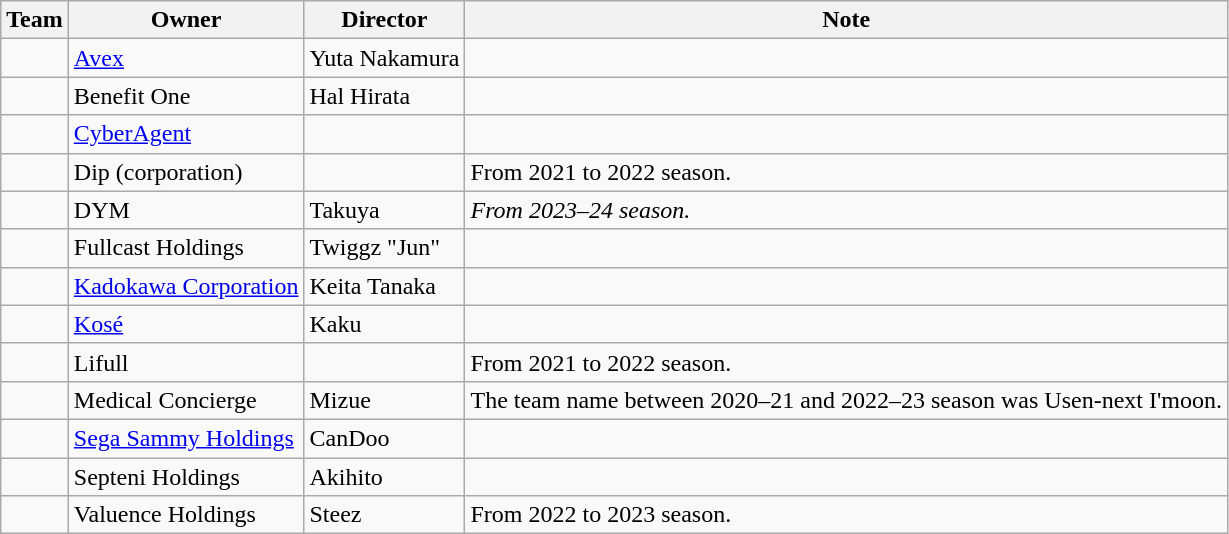<table class="wikitable">
<tr>
<th>Team</th>
<th>Owner</th>
<th>Director</th>
<th>Note</th>
</tr>
<tr>
<td></td>
<td><a href='#'>Avex</a></td>
<td>Yuta Nakamura</td>
<td></td>
</tr>
<tr>
<td></td>
<td>Benefit One</td>
<td>Hal Hirata</td>
<td></td>
</tr>
<tr>
<td></td>
<td><a href='#'>CyberAgent</a></td>
<td></td>
<td></td>
</tr>
<tr>
<td></td>
<td>Dip (corporation)</td>
<td></td>
<td>From 2021 to 2022 season.</td>
</tr>
<tr>
<td></td>
<td>DYM</td>
<td>Takuya</td>
<td><em>From 2023–24 season.</em></td>
</tr>
<tr>
<td></td>
<td>Fullcast Holdings</td>
<td>Twiggz "Jun"</td>
<td></td>
</tr>
<tr>
<td></td>
<td><a href='#'>Kadokawa Corporation</a></td>
<td>Keita Tanaka</td>
<td></td>
</tr>
<tr>
<td></td>
<td><a href='#'>Kosé</a></td>
<td>Kaku</td>
<td></td>
</tr>
<tr>
<td></td>
<td>Lifull</td>
<td></td>
<td>From 2021 to 2022 season.</td>
</tr>
<tr>
<td></td>
<td>Medical Concierge</td>
<td>Mizue</td>
<td>The team name between 2020–21 and 2022–23 season was Usen-next I'moon.</td>
</tr>
<tr>
<td></td>
<td><a href='#'>Sega Sammy Holdings</a></td>
<td>CanDoo</td>
<td></td>
</tr>
<tr>
<td></td>
<td>Septeni Holdings</td>
<td>Akihito</td>
<td></td>
</tr>
<tr>
<td></td>
<td>Valuence Holdings</td>
<td>Steez</td>
<td>From 2022 to 2023 season.</td>
</tr>
</table>
